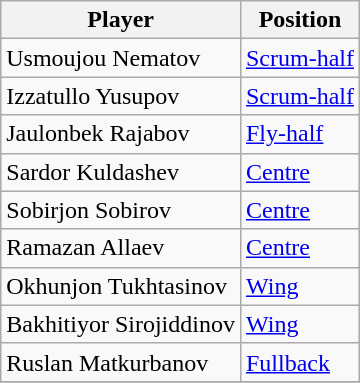<table class="wikitable">
<tr>
<th>Player</th>
<th>Position</th>
</tr>
<tr>
<td>Usmoujou Nematov</td>
<td><a href='#'>Scrum-half</a></td>
</tr>
<tr>
<td>Izzatullo Yusupov</td>
<td><a href='#'>Scrum-half</a></td>
</tr>
<tr>
<td>Jaulonbek Rajabov</td>
<td><a href='#'>Fly-half</a></td>
</tr>
<tr>
<td>Sardor Kuldashev</td>
<td><a href='#'>Centre</a></td>
</tr>
<tr>
<td>Sobirjon Sobirov</td>
<td><a href='#'>Centre</a></td>
</tr>
<tr>
<td>Ramazan Allaev</td>
<td><a href='#'>Centre</a></td>
</tr>
<tr>
<td>Okhunjon Tukhtasinov</td>
<td><a href='#'>Wing</a></td>
</tr>
<tr>
<td>Bakhitiyor Sirojiddinov</td>
<td><a href='#'>Wing</a></td>
</tr>
<tr>
<td>Ruslan Matkurbanov</td>
<td><a href='#'>Fullback</a></td>
</tr>
<tr>
</tr>
</table>
